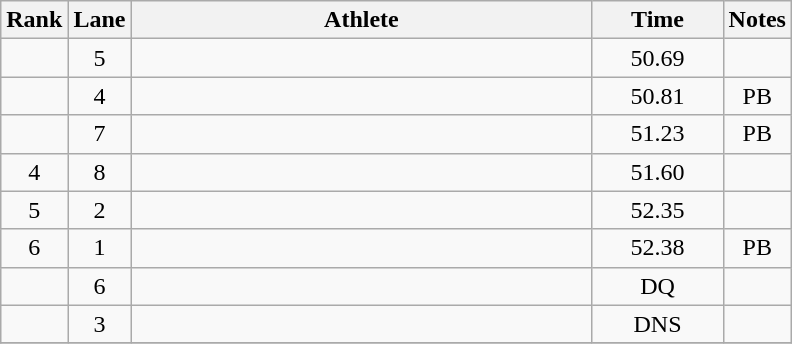<table class="wikitable" style="text-align:center">
<tr>
<th>Rank</th>
<th>Lane</th>
<th width=300>Athlete</th>
<th width=80>Time</th>
<th>Notes</th>
</tr>
<tr>
<td></td>
<td>5</td>
<td align=left></td>
<td>50.69</td>
<td></td>
</tr>
<tr>
<td></td>
<td>4</td>
<td align=left></td>
<td>50.81</td>
<td>PB</td>
</tr>
<tr>
<td></td>
<td>7</td>
<td align=left></td>
<td>51.23</td>
<td>PB</td>
</tr>
<tr>
<td>4</td>
<td>8</td>
<td align=left></td>
<td>51.60</td>
<td></td>
</tr>
<tr>
<td>5</td>
<td>2</td>
<td align=left></td>
<td>52.35</td>
<td></td>
</tr>
<tr>
<td>6</td>
<td>1</td>
<td align=left></td>
<td>52.38</td>
<td>PB</td>
</tr>
<tr>
<td></td>
<td>6</td>
<td align=left></td>
<td>DQ</td>
<td></td>
</tr>
<tr>
<td></td>
<td>3</td>
<td align=left></td>
<td>DNS</td>
<td></td>
</tr>
<tr>
</tr>
</table>
